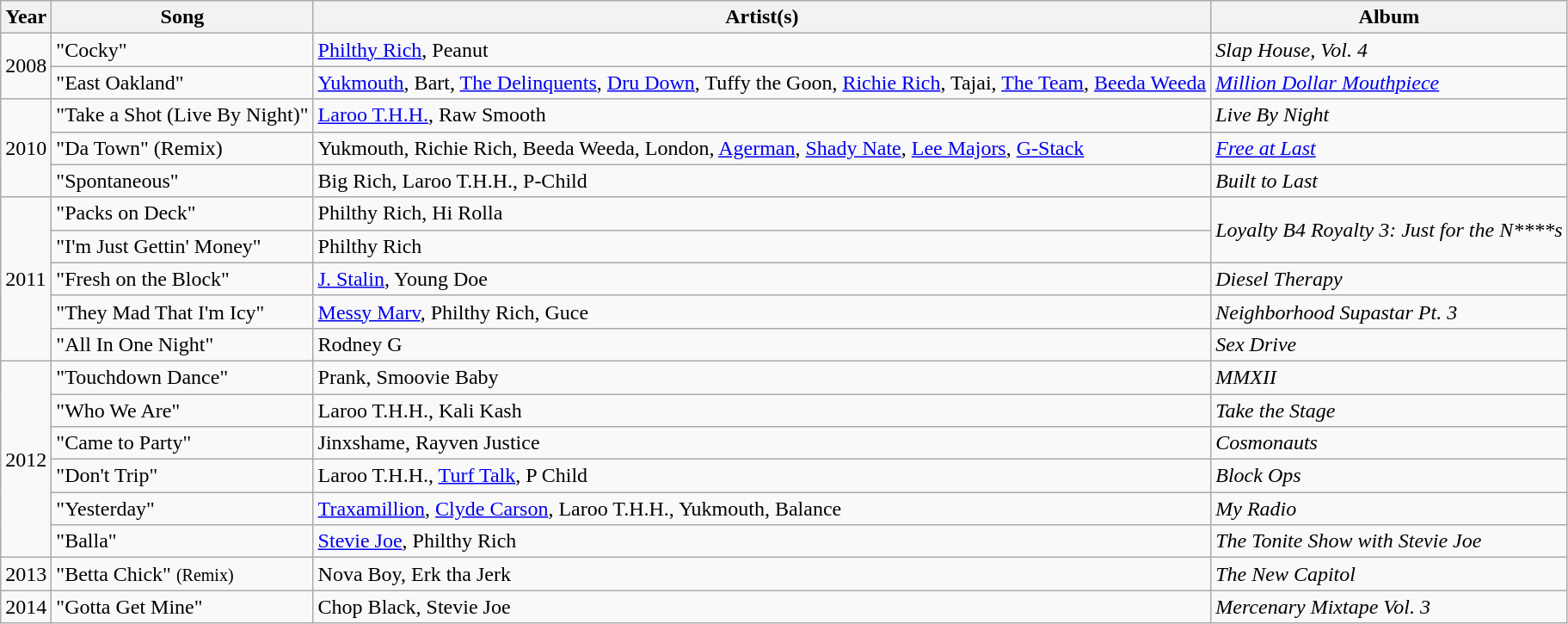<table class="wikitable">
<tr>
<th>Year</th>
<th>Song</th>
<th>Artist(s)</th>
<th>Album</th>
</tr>
<tr>
<td rowspan="2">2008</td>
<td>"Cocky"</td>
<td><a href='#'>Philthy Rich</a>, Peanut</td>
<td><em>Slap House, Vol. 4</em></td>
</tr>
<tr>
<td>"East Oakland"</td>
<td><a href='#'>Yukmouth</a>, Bart, <a href='#'>The Delinquents</a>, <a href='#'>Dru Down</a>, Tuffy the Goon, <a href='#'>Richie Rich</a>, Tajai, <a href='#'>The Team</a>, <a href='#'>Beeda Weeda</a></td>
<td><em><a href='#'>Million Dollar Mouthpiece</a></em></td>
</tr>
<tr>
<td rowspan="3">2010</td>
<td>"Take a Shot (Live By Night)"</td>
<td><a href='#'>Laroo T.H.H.</a>, Raw Smooth</td>
<td><em>Live By Night</em></td>
</tr>
<tr>
<td>"Da Town" (Remix)</td>
<td>Yukmouth, Richie Rich, Beeda Weeda, London, <a href='#'>Agerman</a>, <a href='#'>Shady Nate</a>, <a href='#'>Lee Majors</a>, <a href='#'>G-Stack</a></td>
<td><em><a href='#'>Free at Last</a></em></td>
</tr>
<tr>
<td>"Spontaneous"</td>
<td>Big Rich, Laroo T.H.H., P-Child</td>
<td><em>Built to Last</em></td>
</tr>
<tr>
<td rowspan="5">2011</td>
<td>"Packs on Deck"</td>
<td>Philthy Rich, Hi Rolla</td>
<td rowspan="2"><em>Loyalty B4 Royalty 3: Just for the N****s</em></td>
</tr>
<tr>
<td>"I'm Just Gettin' Money"</td>
<td>Philthy Rich</td>
</tr>
<tr>
<td>"Fresh on the Block"</td>
<td><a href='#'>J. Stalin</a>, Young Doe</td>
<td><em>Diesel Therapy</em></td>
</tr>
<tr>
<td>"They Mad That I'm Icy"</td>
<td><a href='#'>Messy Marv</a>, Philthy Rich, Guce</td>
<td><em>Neighborhood Supastar Pt. 3</em></td>
</tr>
<tr>
<td>"All In One Night"</td>
<td>Rodney G</td>
<td><em>Sex Drive</em></td>
</tr>
<tr>
<td rowspan="6">2012</td>
<td>"Touchdown Dance"</td>
<td>Prank, Smoovie Baby</td>
<td><em>MMXII</em></td>
</tr>
<tr>
<td>"Who We Are"</td>
<td>Laroo T.H.H., Kali Kash</td>
<td><em>Take the Stage</em></td>
</tr>
<tr>
<td>"Came to Party"</td>
<td>Jinxshame, Rayven Justice</td>
<td><em>Cosmonauts</em></td>
</tr>
<tr>
<td>"Don't Trip"</td>
<td>Laroo T.H.H., <a href='#'>Turf Talk</a>, P Child</td>
<td><em>Block Ops</em></td>
</tr>
<tr>
<td>"Yesterday"</td>
<td><a href='#'>Traxamillion</a>, <a href='#'>Clyde Carson</a>, Laroo T.H.H., Yukmouth, Balance</td>
<td><em>My Radio</em></td>
</tr>
<tr>
<td>"Balla"</td>
<td><a href='#'>Stevie Joe</a>, Philthy Rich</td>
<td><em>The Tonite Show with Stevie Joe</em></td>
</tr>
<tr>
<td>2013</td>
<td>"Betta Chick" <small>(Remix)</small></td>
<td>Nova Boy, Erk tha Jerk</td>
<td><em>The New Capitol</em></td>
</tr>
<tr>
<td>2014</td>
<td>"Gotta Get Mine"</td>
<td>Chop Black, Stevie Joe</td>
<td><em>Mercenary Mixtape Vol. 3</em></td>
</tr>
</table>
